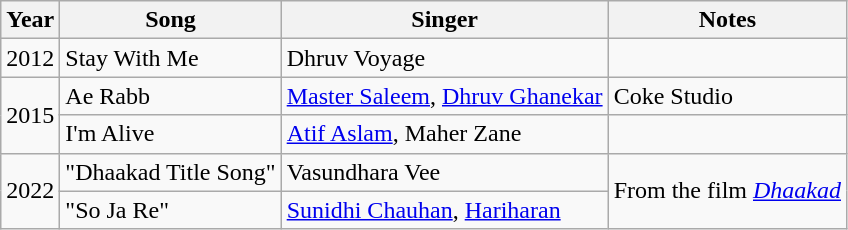<table class="wikitable">
<tr>
<th scope="col">Year</th>
<th scope="col">Song</th>
<th scope="col">Singer</th>
<th scope="col">Notes</th>
</tr>
<tr>
<td>2012</td>
<td>Stay With Me</td>
<td>Dhruv Voyage</td>
<td></td>
</tr>
<tr>
<td rowspan="2">2015</td>
<td>Ae Rabb</td>
<td><a href='#'>Master Saleem</a>, <a href='#'>Dhruv Ghanekar</a></td>
<td>Coke Studio</td>
</tr>
<tr>
<td>I'm Alive</td>
<td><a href='#'>Atif Aslam</a>, Maher Zane</td>
<td></td>
</tr>
<tr>
<td rowspan="2">2022</td>
<td>"Dhaakad Title Song"</td>
<td>Vasundhara Vee</td>
<td rowspan="2">From the film <em><a href='#'>Dhaakad</a></em></td>
</tr>
<tr>
<td>"So Ja Re"</td>
<td><a href='#'>Sunidhi Chauhan</a>, <a href='#'>Hariharan</a></td>
</tr>
</table>
